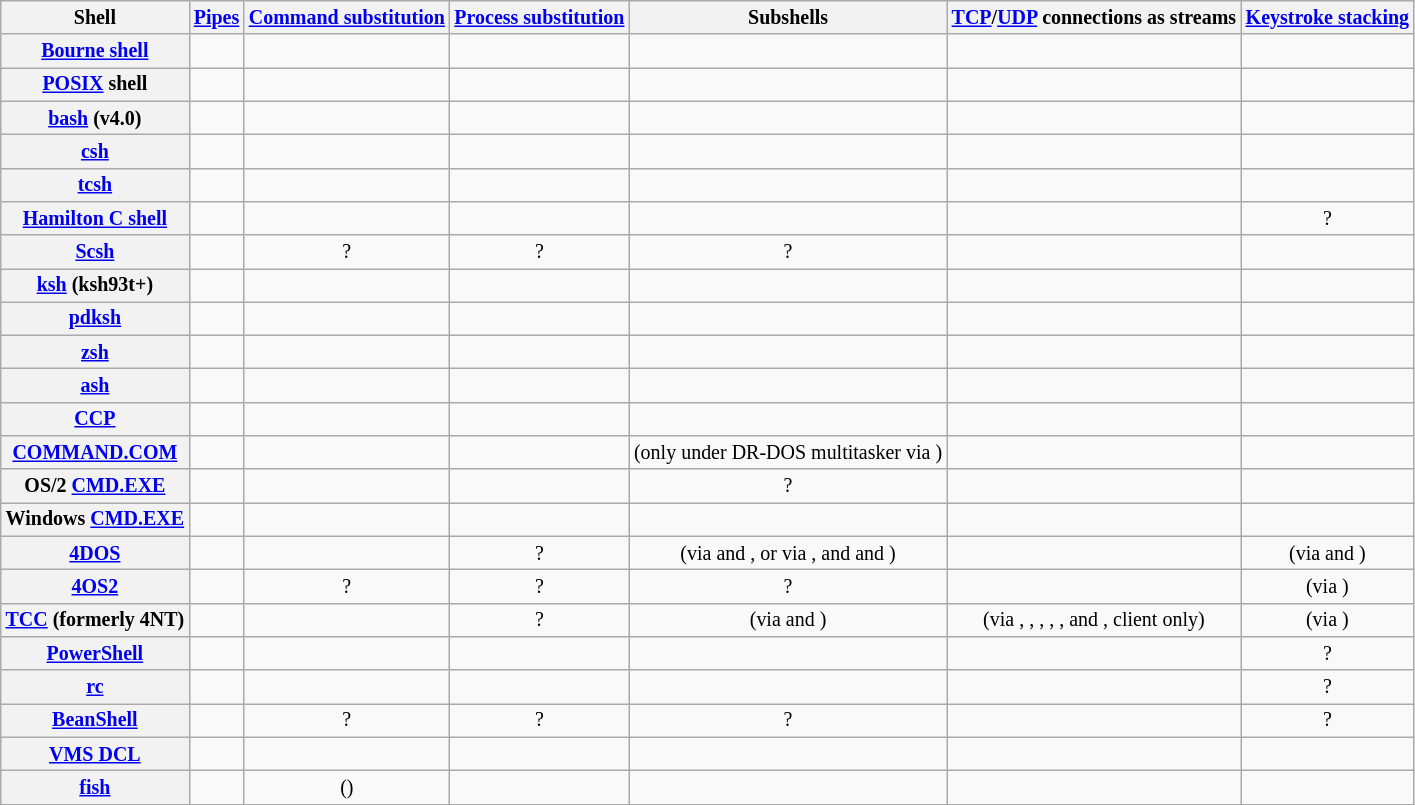<table class="wikitable sortable" style="width: auto; text-align: center; font-size: smaller;">
<tr>
<th>Shell</th>
<th><a href='#'>Pipes</a></th>
<th><a href='#'>Command substitution</a></th>
<th><a href='#'>Process substitution</a></th>
<th>Subshells</th>
<th><a href='#'>TCP</a>/<a href='#'>UDP</a> connections as streams</th>
<th><a href='#'>Keystroke stacking</a></th>
</tr>
<tr>
<th><a href='#'>Bourne shell</a></th>
<td></td>
<td></td>
<td></td>
<td></td>
<td></td>
<td></td>
</tr>
<tr>
<th><a href='#'>POSIX</a> shell</th>
<td></td>
<td></td>
<td></td>
<td></td>
<td></td>
<td></td>
</tr>
<tr>
<th><a href='#'>bash</a> (v4.0)</th>
<td></td>
<td></td>
<td><br></td>
<td></td>
<td><br></td>
<td></td>
</tr>
<tr>
<th><a href='#'>csh</a></th>
<td></td>
<td></td>
<td></td>
<td></td>
<td></td>
<td></td>
</tr>
<tr>
<th><a href='#'>tcsh</a></th>
<td></td>
<td></td>
<td></td>
<td></td>
<td></td>
<td></td>
</tr>
<tr>
<th><a href='#'>Hamilton C shell</a></th>
<td></td>
<td></td>
<td></td>
<td></td>
<td></td>
<td>?</td>
</tr>
<tr>
<th><a href='#'>Scsh</a></th>
<td></td>
<td>?</td>
<td>?</td>
<td>?</td>
<td></td>
<td></td>
</tr>
<tr>
<th><a href='#'>ksh</a> (ksh93t+)</th>
<td></td>
<td><br></td>
<td><br></td>
<td></td>
<td><br></td>
<td></td>
</tr>
<tr>
<th><a href='#'>pdksh</a></th>
<td></td>
<td></td>
<td></td>
<td></td>
<td></td>
<td></td>
</tr>
<tr>
<th><a href='#'>zsh</a></th>
<td></td>
<td></td>
<td></td>
<td></td>
<td><br></td>
<td></td>
</tr>
<tr>
<th><a href='#'>ash</a></th>
<td></td>
<td></td>
<td></td>
<td></td>
<td></td>
<td></td>
</tr>
<tr>
<th><a href='#'>CCP</a></th>
<td></td>
<td></td>
<td></td>
<td></td>
<td></td>
<td></td>
</tr>
<tr>
<th><a href='#'>COMMAND.COM</a></th>
<td></td>
<td></td>
<td></td>
<td> (only under DR-DOS multitasker via )</td>
<td></td>
<td></td>
</tr>
<tr>
<th>OS/2 <a href='#'>CMD.EXE</a></th>
<td></td>
<td></td>
<td></td>
<td>?</td>
<td></td>
<td></td>
</tr>
<tr>
<th>Windows <a href='#'>CMD.EXE</a></th>
<td></td>
<td><br></td>
<td></td>
<td><br></td>
<td></td>
<td></td>
</tr>
<tr>
<th><a href='#'>4DOS</a></th>
<td></td>
<td><br></td>
<td>?</td>
<td> (via  and , or via ,  and  and )</td>
<td></td>
<td> (via  and )</td>
</tr>
<tr>
<th><a href='#'>4OS2</a></th>
<td></td>
<td>?</td>
<td>?</td>
<td>?</td>
<td></td>
<td> (via )</td>
</tr>
<tr>
<th><a href='#'>TCC</a> (formerly 4NT)</th>
<td></td>
<td><br></td>
<td>?</td>
<td> (via  and )</td>
<td> (via , , , , ,  and , client only)</td>
<td> (via )</td>
</tr>
<tr>
<th><a href='#'>PowerShell</a></th>
<td></td>
<td></td>
<td></td>
<td></td>
<td></td>
<td>?</td>
</tr>
<tr>
<th><a href='#'>rc</a></th>
<td></td>
<td></td>
<td><br></td>
<td></td>
<td></td>
<td>?</td>
</tr>
<tr>
<th><a href='#'>BeanShell</a></th>
<td></td>
<td>?</td>
<td>?</td>
<td>?</td>
<td></td>
<td>?</td>
</tr>
<tr>
<th><a href='#'>VMS DCL</a></th>
<td></td>
<td></td>
<td></td>
<td><br></td>
<td><br></td>
<td></td>
</tr>
<tr>
<th><a href='#'>fish</a></th>
<td></td>
<td> ()</td>
<td></td>
<td></td>
<td></td>
<td></td>
</tr>
</table>
